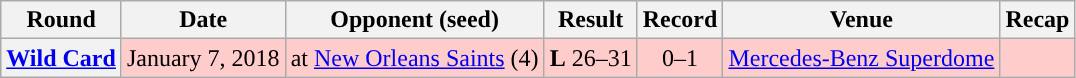<table class="wikitable" style="text-align:center">
<tr>
<th>Round</th>
<th>Date</th>
<th>Opponent (seed)</th>
<th>Result</th>
<th>Record</th>
<th>Venue</th>
<th>Recap</th>
</tr>
<tr style="background:#fcc">
<th><a href='#'>Wild Card</a></th>
<td>January 7, 2018</td>
<td>at <a href='#'>New Orleans Saints</a> (4)</td>
<td><strong>L</strong> 26–31</td>
<td>0–1</td>
<td><a href='#'>Mercedes-Benz Superdome</a></td>
<td></td>
</tr>
</table>
